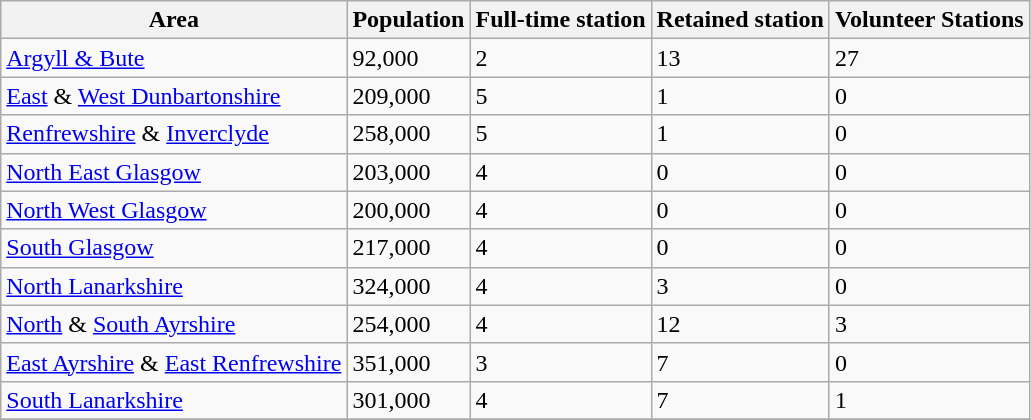<table class=wikitable>
<tr>
<th>Area</th>
<th>Population</th>
<th>Full-time station</th>
<th>Retained station</th>
<th>Volunteer Stations</th>
</tr>
<tr>
<td><a href='#'>Argyll & Bute</a></td>
<td>92,000</td>
<td>2</td>
<td>13</td>
<td>27</td>
</tr>
<tr>
<td><a href='#'>East</a> & <a href='#'>West Dunbartonshire</a></td>
<td>209,000</td>
<td>5</td>
<td>1</td>
<td>0</td>
</tr>
<tr>
<td><a href='#'>Renfrewshire</a> & <a href='#'>Inverclyde</a></td>
<td>258,000</td>
<td>5</td>
<td>1</td>
<td>0</td>
</tr>
<tr>
<td><a href='#'>North East Glasgow</a></td>
<td>203,000</td>
<td>4</td>
<td>0</td>
<td>0</td>
</tr>
<tr>
<td><a href='#'>North West Glasgow</a></td>
<td>200,000</td>
<td>4</td>
<td>0</td>
<td>0</td>
</tr>
<tr>
<td><a href='#'>South Glasgow</a></td>
<td>217,000</td>
<td>4</td>
<td>0</td>
<td>0</td>
</tr>
<tr>
<td><a href='#'>North Lanarkshire</a></td>
<td>324,000</td>
<td>4</td>
<td>3</td>
<td>0</td>
</tr>
<tr>
<td><a href='#'>North</a> & <a href='#'>South Ayrshire</a></td>
<td>254,000</td>
<td>4</td>
<td>12</td>
<td>3</td>
</tr>
<tr>
<td><a href='#'>East Ayrshire</a> & <a href='#'>East Renfrewshire</a></td>
<td>351,000</td>
<td>3</td>
<td>7</td>
<td>0</td>
</tr>
<tr>
<td><a href='#'>South Lanarkshire</a></td>
<td>301,000</td>
<td>4</td>
<td>7</td>
<td>1</td>
</tr>
<tr>
</tr>
</table>
